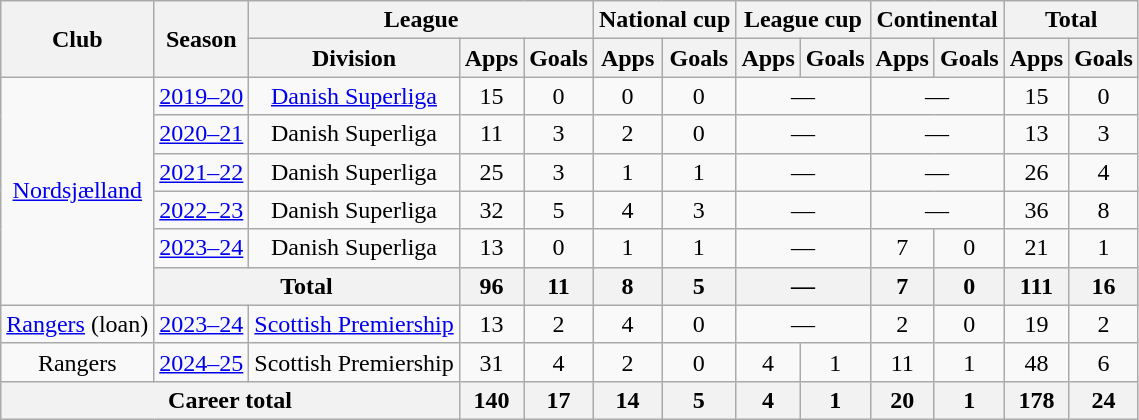<table class="wikitable" style="text-align:center">
<tr>
<th rowspan="2">Club</th>
<th rowspan="2">Season</th>
<th colspan="3">League</th>
<th colspan="2">National cup</th>
<th colspan="2">League cup</th>
<th colspan="2">Continental</th>
<th colspan="2">Total</th>
</tr>
<tr>
<th>Division</th>
<th>Apps</th>
<th>Goals</th>
<th>Apps</th>
<th>Goals</th>
<th>Apps</th>
<th>Goals</th>
<th>Apps</th>
<th>Goals</th>
<th>Apps</th>
<th>Goals</th>
</tr>
<tr>
<td rowspan="6"><a href='#'>Nordsjælland</a></td>
<td><a href='#'>2019–20</a></td>
<td><a href='#'>Danish Superliga</a></td>
<td>15</td>
<td>0</td>
<td>0</td>
<td>0</td>
<td colspan="2">—</td>
<td colspan="2">—</td>
<td>15</td>
<td>0</td>
</tr>
<tr>
<td><a href='#'>2020–21</a></td>
<td>Danish Superliga</td>
<td>11</td>
<td>3</td>
<td>2</td>
<td>0</td>
<td colspan="2">—</td>
<td colspan="2">—</td>
<td>13</td>
<td>3</td>
</tr>
<tr>
<td><a href='#'>2021–22</a></td>
<td>Danish Superliga</td>
<td>25</td>
<td>3</td>
<td>1</td>
<td>1</td>
<td colspan="2">—</td>
<td colspan="2">—</td>
<td>26</td>
<td>4</td>
</tr>
<tr>
<td><a href='#'>2022–23</a></td>
<td>Danish Superliga</td>
<td>32</td>
<td>5</td>
<td>4</td>
<td>3</td>
<td colspan="2">—</td>
<td colspan="2">—</td>
<td>36</td>
<td>8</td>
</tr>
<tr>
<td><a href='#'>2023–24</a></td>
<td>Danish Superliga</td>
<td>13</td>
<td>0</td>
<td>1</td>
<td>1</td>
<td colspan="2">—</td>
<td>7</td>
<td>0</td>
<td>21</td>
<td>1</td>
</tr>
<tr>
<th colspan="2">Total</th>
<th>96</th>
<th>11</th>
<th>8</th>
<th>5</th>
<th colspan="2">—</th>
<th>7</th>
<th>0</th>
<th>111</th>
<th>16</th>
</tr>
<tr>
<td><a href='#'>Rangers</a> (loan)</td>
<td><a href='#'>2023–24</a></td>
<td><a href='#'>Scottish Premiership</a></td>
<td>13</td>
<td>2</td>
<td>4</td>
<td>0</td>
<td colspan="2">—</td>
<td>2</td>
<td>0</td>
<td>19</td>
<td>2</td>
</tr>
<tr>
<td>Rangers</td>
<td><a href='#'>2024–25</a></td>
<td>Scottish Premiership</td>
<td>31</td>
<td>4</td>
<td>2</td>
<td>0</td>
<td>4</td>
<td>1</td>
<td>11</td>
<td>1</td>
<td>48</td>
<td>6</td>
</tr>
<tr>
<th colspan="3">Career total</th>
<th>140</th>
<th>17</th>
<th>14</th>
<th>5</th>
<th>4</th>
<th>1</th>
<th>20</th>
<th>1</th>
<th>178</th>
<th>24</th>
</tr>
</table>
